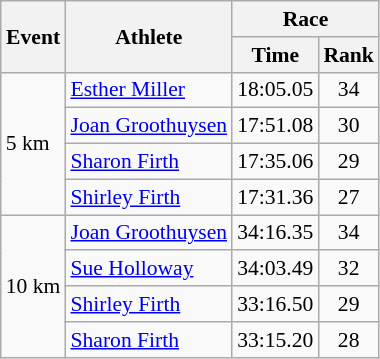<table class="wikitable" border="1" style="font-size:90%">
<tr>
<th rowspan=2>Event</th>
<th rowspan=2>Athlete</th>
<th colspan=2>Race</th>
</tr>
<tr>
<th>Time</th>
<th>Rank</th>
</tr>
<tr>
<td rowspan=4>5 km</td>
<td><a href='#'>Esther Miller</a></td>
<td align=center>18:05.05</td>
<td align=center>34</td>
</tr>
<tr>
<td><a href='#'>Joan Groothuysen</a></td>
<td align=center>17:51.08</td>
<td align=center>30</td>
</tr>
<tr>
<td><a href='#'>Sharon Firth</a></td>
<td align=center>17:35.06</td>
<td align=center>29</td>
</tr>
<tr>
<td><a href='#'>Shirley Firth</a></td>
<td align=center>17:31.36</td>
<td align=center>27</td>
</tr>
<tr>
<td rowspan=4>10 km</td>
<td><a href='#'>Joan Groothuysen</a></td>
<td align=center>34:16.35</td>
<td align=center>34</td>
</tr>
<tr>
<td><a href='#'>Sue Holloway</a></td>
<td align=center>34:03.49</td>
<td align=center>32</td>
</tr>
<tr>
<td><a href='#'>Shirley Firth</a></td>
<td align=center>33:16.50</td>
<td align=center>29</td>
</tr>
<tr>
<td><a href='#'>Sharon Firth</a></td>
<td align=center>33:15.20</td>
<td align=center>28</td>
</tr>
</table>
